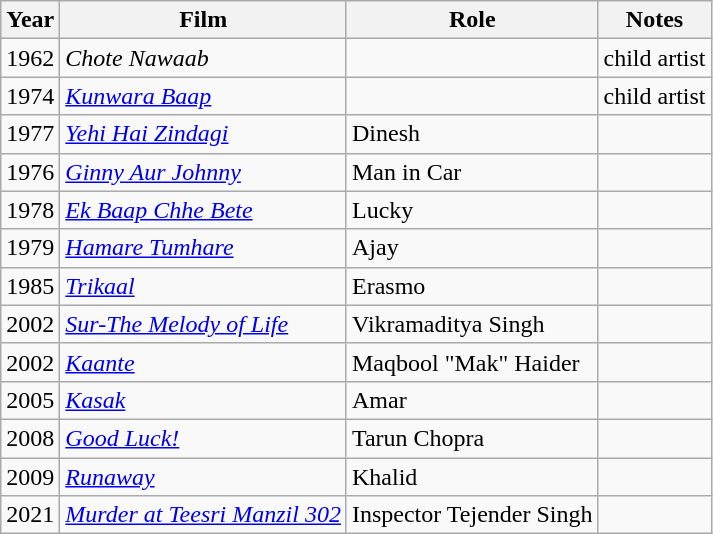<table class="wikitable sortable">
<tr>
<th>Year</th>
<th>Film</th>
<th>Role</th>
<th>Notes</th>
</tr>
<tr>
<td>1962</td>
<td><em>Chote Nawaab</em></td>
<td></td>
<td>child artist</td>
</tr>
<tr>
<td>1974</td>
<td><em><a href='#'>Kunwara Baap</a></em></td>
<td></td>
<td>child artist</td>
</tr>
<tr>
<td>1977</td>
<td><em><a href='#'>Yehi Hai Zindagi</a></em></td>
<td>Dinesh</td>
<td></td>
</tr>
<tr>
<td>1976</td>
<td><em><a href='#'>Ginny Aur Johnny</a></em></td>
<td>Man in Car</td>
<td></td>
</tr>
<tr>
<td>1978</td>
<td><em><a href='#'>Ek Baap Chhe Bete</a></em></td>
<td>Lucky</td>
<td></td>
</tr>
<tr>
<td>1979</td>
<td><em><a href='#'>Hamare Tumhare</a></em></td>
<td>Ajay</td>
<td></td>
</tr>
<tr>
<td>1985</td>
<td><em><a href='#'>Trikaal</a></em></td>
<td>Erasmo</td>
<td></td>
</tr>
<tr>
<td>2002</td>
<td><em><a href='#'>Sur-The Melody of Life</a></em></td>
<td>Vikramaditya Singh</td>
<td></td>
</tr>
<tr>
<td>2002</td>
<td><em><a href='#'>Kaante</a></em></td>
<td>Maqbool "Mak" Haider</td>
<td></td>
</tr>
<tr>
<td>2005</td>
<td><em><a href='#'>Kasak</a></em></td>
<td>Amar</td>
<td></td>
</tr>
<tr>
<td>2008</td>
<td><em><a href='#'>Good Luck!</a></em></td>
<td>Tarun Chopra</td>
<td></td>
</tr>
<tr>
<td>2009</td>
<td><em><a href='#'>Runaway</a></em></td>
<td>Khalid</td>
<td></td>
</tr>
<tr>
<td>2021</td>
<td><em><a href='#'>Murder at Teesri Manzil 302</a></em></td>
<td>Inspector Tejender Singh</td>
<td></td>
</tr>
</table>
